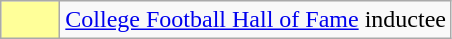<table class="wikitable">
<tr>
<td style="background-color:#FFFF99; border:1px solid #aaa; width:2em"></td>
<td><a href='#'>College Football Hall of Fame</a> inductee</td>
</tr>
</table>
